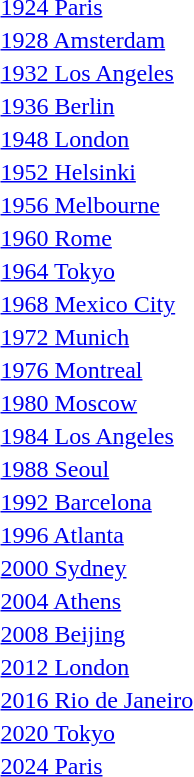<table>
<tr>
<td><a href='#'>1924 Paris</a><br></td>
<td></td>
<td></td>
<td></td>
</tr>
<tr>
<td><a href='#'>1928 Amsterdam</a><br></td>
<td></td>
<td></td>
<td></td>
</tr>
<tr>
<td><a href='#'>1932 Los Angeles</a><br></td>
<td></td>
<td></td>
<td></td>
</tr>
<tr>
<td><a href='#'>1936 Berlin</a><br></td>
<td></td>
<td></td>
<td></td>
</tr>
<tr>
<td><a href='#'>1948 London</a><br></td>
<td></td>
<td></td>
<td></td>
</tr>
<tr>
<td><a href='#'>1952 Helsinki</a><br></td>
<td></td>
<td></td>
<td></td>
</tr>
<tr>
<td><a href='#'>1956 Melbourne</a><br></td>
<td></td>
<td></td>
<td></td>
</tr>
<tr>
<td><a href='#'>1960 Rome</a><br></td>
<td></td>
<td></td>
<td></td>
</tr>
<tr>
<td><a href='#'>1964 Tokyo</a><br></td>
<td></td>
<td></td>
<td></td>
</tr>
<tr>
<td><a href='#'>1968 Mexico City</a><br></td>
<td></td>
<td></td>
<td></td>
</tr>
<tr>
<td><a href='#'>1972 Munich</a><br></td>
<td></td>
<td></td>
<td></td>
</tr>
<tr>
<td><a href='#'>1976 Montreal</a><br></td>
<td></td>
<td></td>
<td></td>
</tr>
<tr>
<td><a href='#'>1980 Moscow</a><br></td>
<td></td>
<td></td>
<td></td>
</tr>
<tr>
<td><a href='#'>1984 Los Angeles</a><br></td>
<td></td>
<td></td>
<td></td>
</tr>
<tr>
<td><a href='#'>1988 Seoul</a><br></td>
<td></td>
<td></td>
<td></td>
</tr>
<tr>
<td><a href='#'>1992 Barcelona</a><br></td>
<td></td>
<td></td>
<td></td>
</tr>
<tr>
<td><a href='#'>1996 Atlanta</a><br></td>
<td></td>
<td></td>
<td></td>
</tr>
<tr>
<td><a href='#'>2000 Sydney</a><br></td>
<td></td>
<td></td>
<td></td>
</tr>
<tr>
<td><a href='#'>2004 Athens</a><br></td>
<td></td>
<td></td>
<td></td>
</tr>
<tr>
<td><a href='#'>2008 Beijing</a><br></td>
<td></td>
<td></td>
<td></td>
</tr>
<tr>
<td><a href='#'>2012 London</a><br></td>
<td></td>
<td></td>
<td></td>
</tr>
<tr>
<td><a href='#'>2016 Rio de Janeiro</a><br></td>
<td></td>
<td></td>
<td></td>
</tr>
<tr>
<td><a href='#'>2020 Tokyo</a><br></td>
<td></td>
<td></td>
<td></td>
</tr>
<tr>
<td><a href='#'>2024 Paris</a> <br></td>
<td></td>
<td></td>
<td></td>
</tr>
<tr>
</tr>
</table>
